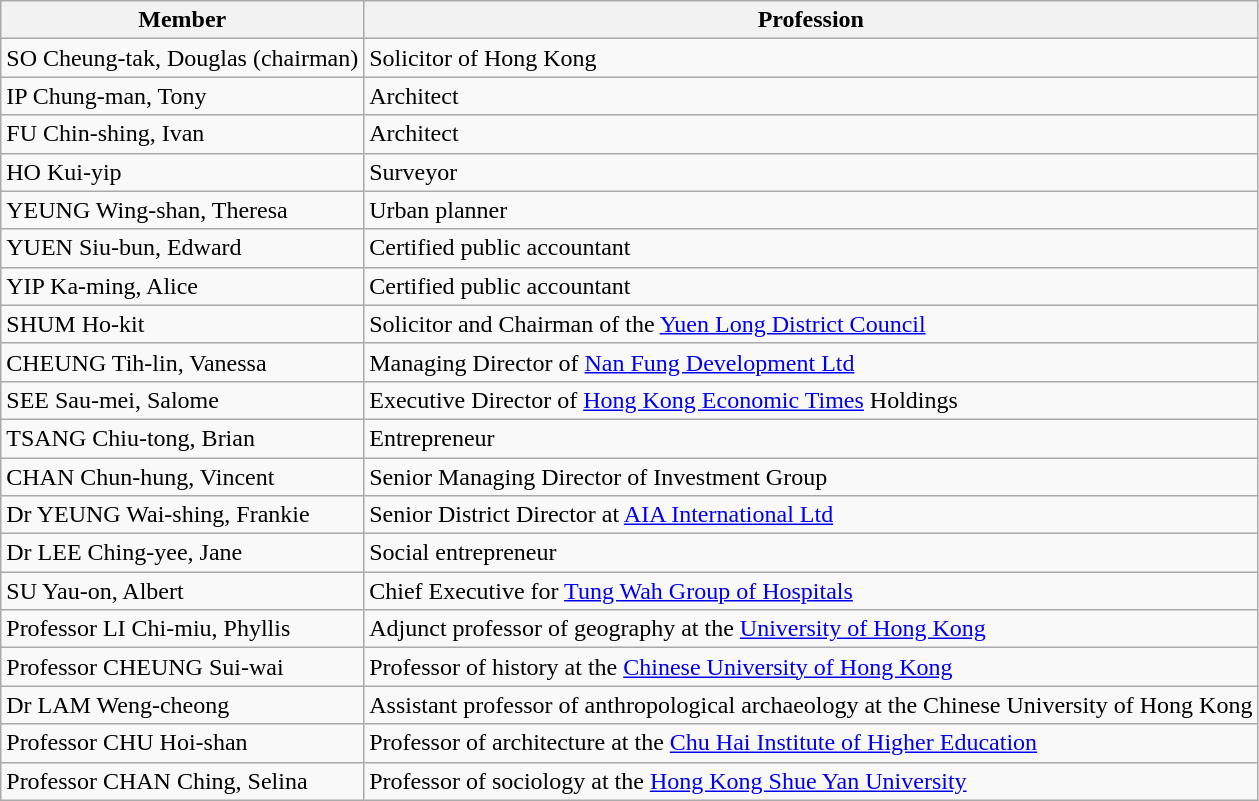<table class="wikitable">
<tr>
<th>Member</th>
<th>Profession</th>
</tr>
<tr>
<td>SO Cheung-tak, Douglas (chairman)</td>
<td>Solicitor of Hong Kong</td>
</tr>
<tr>
<td>IP Chung-man, Tony</td>
<td>Architect</td>
</tr>
<tr>
<td>FU Chin-shing, Ivan</td>
<td>Architect</td>
</tr>
<tr>
<td>HO Kui-yip</td>
<td>Surveyor</td>
</tr>
<tr>
<td>YEUNG Wing-shan, Theresa</td>
<td>Urban planner</td>
</tr>
<tr>
<td>YUEN Siu-bun, Edward</td>
<td>Certified public accountant</td>
</tr>
<tr>
<td>YIP Ka-ming, Alice</td>
<td>Certified public accountant</td>
</tr>
<tr>
<td>SHUM Ho-kit</td>
<td>Solicitor and Chairman of the <a href='#'>Yuen Long District Council</a></td>
</tr>
<tr>
<td>CHEUNG Tih-lin, Vanessa</td>
<td>Managing Director of <a href='#'>Nan Fung Development Ltd</a></td>
</tr>
<tr>
<td>SEE Sau-mei, Salome</td>
<td>Executive Director of <a href='#'>Hong Kong Economic Times</a> Holdings</td>
</tr>
<tr>
<td>TSANG Chiu-tong, Brian</td>
<td>Entrepreneur</td>
</tr>
<tr>
<td>CHAN Chun-hung, Vincent</td>
<td>Senior Managing Director of Investment Group</td>
</tr>
<tr>
<td>Dr YEUNG Wai-shing, Frankie</td>
<td>Senior District Director at <a href='#'>AIA International Ltd</a></td>
</tr>
<tr>
<td>Dr LEE Ching-yee, Jane</td>
<td>Social entrepreneur</td>
</tr>
<tr>
<td>SU Yau-on, Albert</td>
<td>Chief Executive for <a href='#'>Tung Wah Group of Hospitals</a></td>
</tr>
<tr>
<td>Professor LI Chi-miu, Phyllis</td>
<td>Adjunct professor of geography at the <a href='#'>University of Hong Kong</a></td>
</tr>
<tr>
<td>Professor CHEUNG Sui-wai</td>
<td>Professor of history at the <a href='#'>Chinese University of Hong Kong</a></td>
</tr>
<tr>
<td>Dr LAM Weng-cheong</td>
<td>Assistant professor of anthropological archaeology at the Chinese University of Hong Kong</td>
</tr>
<tr>
<td>Professor CHU Hoi-shan</td>
<td>Professor of architecture at the <a href='#'>Chu Hai Institute of Higher Education</a></td>
</tr>
<tr>
<td>Professor CHAN Ching, Selina</td>
<td>Professor of sociology at the <a href='#'>Hong Kong Shue Yan University</a></td>
</tr>
</table>
